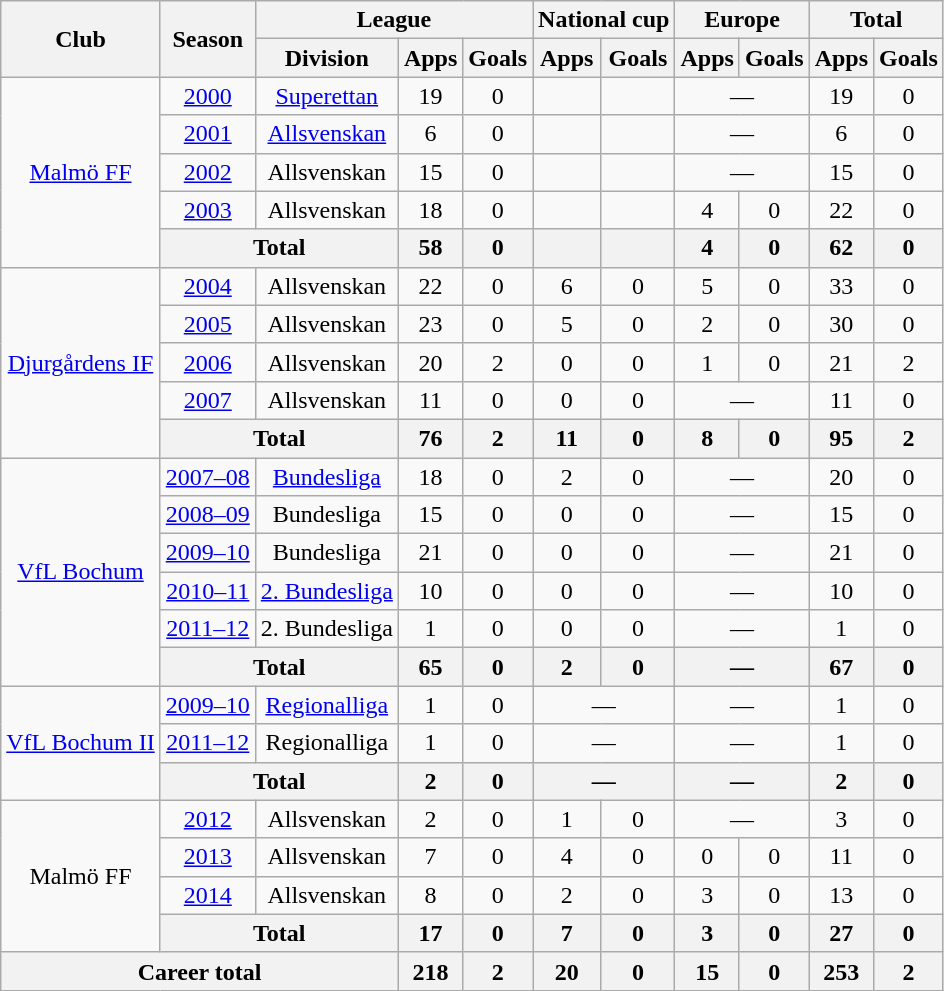<table class="wikitable" style="text-align:center">
<tr>
<th rowspan="2">Club</th>
<th rowspan="2">Season</th>
<th colspan="3">League</th>
<th colspan="2">National cup</th>
<th colspan="2">Europe</th>
<th colspan="2">Total</th>
</tr>
<tr>
<th>Division</th>
<th>Apps</th>
<th>Goals</th>
<th>Apps</th>
<th>Goals</th>
<th>Apps</th>
<th>Goals</th>
<th>Apps</th>
<th>Goals</th>
</tr>
<tr>
<td rowspan="5"><a href='#'>Malmö FF</a></td>
<td><a href='#'>2000</a></td>
<td><a href='#'>Superettan</a></td>
<td>19</td>
<td>0</td>
<td></td>
<td></td>
<td colspan="2">—</td>
<td>19</td>
<td>0</td>
</tr>
<tr>
<td><a href='#'>2001</a></td>
<td><a href='#'>Allsvenskan</a></td>
<td>6</td>
<td>0</td>
<td></td>
<td></td>
<td colspan="2">—</td>
<td>6</td>
<td>0</td>
</tr>
<tr>
<td><a href='#'>2002</a></td>
<td>Allsvenskan</td>
<td>15</td>
<td>0</td>
<td></td>
<td></td>
<td colspan="2">—</td>
<td>15</td>
<td>0</td>
</tr>
<tr>
<td><a href='#'>2003</a></td>
<td>Allsvenskan</td>
<td>18</td>
<td>0</td>
<td></td>
<td></td>
<td>4</td>
<td>0</td>
<td>22</td>
<td>0</td>
</tr>
<tr>
<th colspan="2">Total</th>
<th>58</th>
<th>0</th>
<th></th>
<th></th>
<th>4</th>
<th>0</th>
<th>62</th>
<th>0</th>
</tr>
<tr>
<td rowspan="5"><a href='#'>Djurgårdens IF</a></td>
<td><a href='#'>2004</a></td>
<td>Allsvenskan</td>
<td>22</td>
<td>0</td>
<td>6</td>
<td>0</td>
<td>5</td>
<td>0</td>
<td>33</td>
<td>0</td>
</tr>
<tr>
<td><a href='#'>2005</a></td>
<td>Allsvenskan</td>
<td>23</td>
<td>0</td>
<td>5</td>
<td>0</td>
<td>2</td>
<td>0</td>
<td>30</td>
<td>0</td>
</tr>
<tr>
<td><a href='#'>2006</a></td>
<td>Allsvenskan</td>
<td>20</td>
<td>2</td>
<td>0</td>
<td>0</td>
<td>1</td>
<td>0</td>
<td>21</td>
<td>2</td>
</tr>
<tr>
<td><a href='#'>2007</a></td>
<td>Allsvenskan</td>
<td>11</td>
<td>0</td>
<td>0</td>
<td>0</td>
<td colspan="2">—</td>
<td>11</td>
<td>0</td>
</tr>
<tr>
<th colspan="2">Total</th>
<th>76</th>
<th>2</th>
<th>11</th>
<th>0</th>
<th>8</th>
<th>0</th>
<th>95</th>
<th>2</th>
</tr>
<tr>
<td rowspan="6"><a href='#'>VfL Bochum</a></td>
<td><a href='#'>2007–08</a></td>
<td><a href='#'>Bundesliga</a></td>
<td>18</td>
<td>0</td>
<td>2</td>
<td>0</td>
<td colspan="2">—</td>
<td>20</td>
<td>0</td>
</tr>
<tr>
<td><a href='#'>2008–09</a></td>
<td>Bundesliga</td>
<td>15</td>
<td>0</td>
<td>0</td>
<td>0</td>
<td colspan="2">—</td>
<td>15</td>
<td>0</td>
</tr>
<tr>
<td><a href='#'>2009–10</a></td>
<td>Bundesliga</td>
<td>21</td>
<td>0</td>
<td>0</td>
<td>0</td>
<td colspan="2">—</td>
<td>21</td>
<td>0</td>
</tr>
<tr>
<td><a href='#'>2010–11</a></td>
<td><a href='#'>2. Bundesliga</a></td>
<td>10</td>
<td>0</td>
<td>0</td>
<td>0</td>
<td colspan="2">—</td>
<td>10</td>
<td>0</td>
</tr>
<tr>
<td><a href='#'>2011–12</a></td>
<td>2. Bundesliga</td>
<td>1</td>
<td>0</td>
<td>0</td>
<td>0</td>
<td colspan="2">—</td>
<td>1</td>
<td>0</td>
</tr>
<tr>
<th colspan="2">Total</th>
<th>65</th>
<th>0</th>
<th>2</th>
<th>0</th>
<th colspan="2">—</th>
<th>67</th>
<th>0</th>
</tr>
<tr>
<td rowspan="3"><a href='#'>VfL Bochum II</a></td>
<td><a href='#'>2009–10</a></td>
<td><a href='#'>Regionalliga</a></td>
<td>1</td>
<td>0</td>
<td colspan="2">—</td>
<td colspan="2">—</td>
<td>1</td>
<td>0</td>
</tr>
<tr>
<td><a href='#'>2011–12</a></td>
<td>Regionalliga</td>
<td>1</td>
<td>0</td>
<td colspan="2">—</td>
<td colspan="2">—</td>
<td>1</td>
<td>0</td>
</tr>
<tr>
<th colspan="2">Total</th>
<th>2</th>
<th>0</th>
<th colspan="2">—</th>
<th colspan="2">—</th>
<th>2</th>
<th>0</th>
</tr>
<tr>
<td rowspan="4">Malmö FF</td>
<td><a href='#'>2012</a></td>
<td>Allsvenskan</td>
<td>2</td>
<td>0</td>
<td>1</td>
<td>0</td>
<td colspan="2">—</td>
<td>3</td>
<td>0</td>
</tr>
<tr>
<td><a href='#'>2013</a></td>
<td>Allsvenskan</td>
<td>7</td>
<td>0</td>
<td>4</td>
<td>0</td>
<td>0</td>
<td>0</td>
<td>11</td>
<td>0</td>
</tr>
<tr>
<td><a href='#'>2014</a></td>
<td>Allsvenskan</td>
<td>8</td>
<td>0</td>
<td>2</td>
<td>0</td>
<td>3</td>
<td>0</td>
<td>13</td>
<td>0</td>
</tr>
<tr>
<th colspan="2">Total</th>
<th>17</th>
<th>0</th>
<th>7</th>
<th>0</th>
<th>3</th>
<th>0</th>
<th>27</th>
<th>0</th>
</tr>
<tr>
<th colspan="3">Career total</th>
<th>218</th>
<th>2</th>
<th>20</th>
<th>0</th>
<th>15</th>
<th>0</th>
<th>253</th>
<th>2</th>
</tr>
</table>
